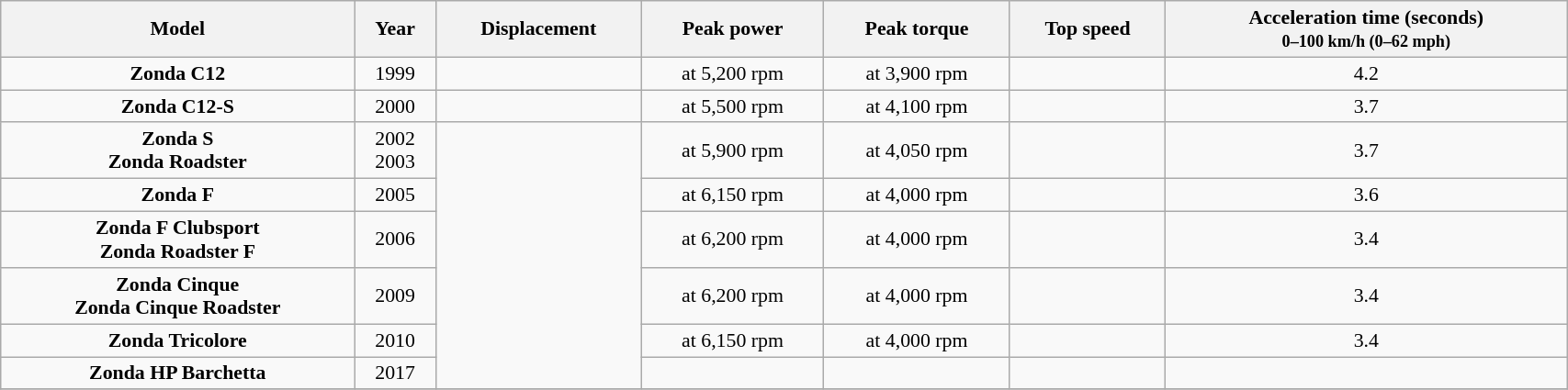<table class="wikitable" style="text-align:center; font-size:91%;" width=90%>
<tr>
<th>Model</th>
<th>Year</th>
<th>Displacement</th>
<th>Peak power</th>
<th>Peak torque</th>
<th>Top speed</th>
<th>Acceleration time (seconds)<br><small>0–100 km/h (0–62 mph)</small></th>
</tr>
<tr>
<td><strong>Zonda C12</strong></td>
<td>1999</td>
<td></td>
<td> at 5,200 rpm</td>
<td> at 3,900 rpm</td>
<td></td>
<td>4.2</td>
</tr>
<tr>
<td><strong>Zonda C12-S</strong></td>
<td>2000</td>
<td></td>
<td> at 5,500 rpm</td>
<td> at 4,100 rpm</td>
<td></td>
<td>3.7</td>
</tr>
<tr>
<td><strong>Zonda S</strong><br><strong>Zonda Roadster</strong></td>
<td>2002<br>2003</td>
<td rowspan=6></td>
<td> at 5,900 rpm</td>
<td> at 4,050 rpm</td>
<td></td>
<td>3.7</td>
</tr>
<tr>
<td><strong>Zonda F</strong></td>
<td>2005</td>
<td> at 6,150 rpm</td>
<td> at 4,000 rpm</td>
<td></td>
<td>3.6</td>
</tr>
<tr>
<td><strong>Zonda F Clubsport</strong><br><strong>Zonda Roadster F</strong></td>
<td>2006</td>
<td> at 6,200 rpm</td>
<td> at 4,000 rpm</td>
<td></td>
<td>3.4</td>
</tr>
<tr>
<td><strong>Zonda Cinque</strong><br><strong>Zonda Cinque Roadster</strong></td>
<td>2009</td>
<td> at 6,200 rpm</td>
<td> at 4,000 rpm</td>
<td></td>
<td>3.4</td>
</tr>
<tr>
<td><strong>Zonda Tricolore</strong></td>
<td>2010</td>
<td> at 6,150 rpm</td>
<td> at 4,000 rpm</td>
<td></td>
<td>3.4</td>
</tr>
<tr>
<td><strong>Zonda HP Barchetta</strong></td>
<td>2017</td>
<td></td>
<td></td>
<td></td>
<td></td>
</tr>
<tr>
</tr>
</table>
